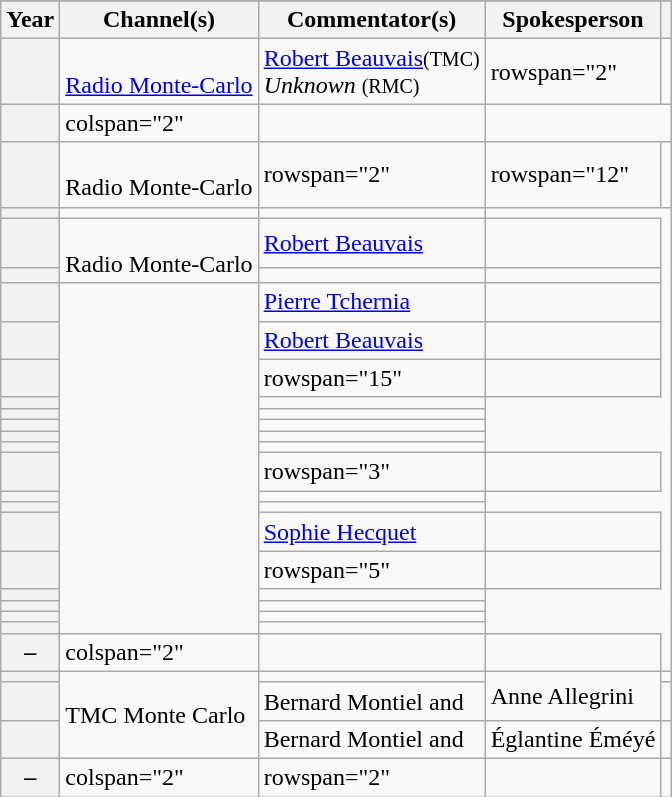<table class="wikitable sortable plainrowheaders">
<tr>
</tr>
<tr>
<th>Year</th>
<th>Channel(s)</th>
<th>Commentator(s)</th>
<th>Spokesperson</th>
<th class="unsortable"></th>
</tr>
<tr>
<th scope="row"></th>
<td><br><a href='#'>Radio Monte-Carlo</a></td>
<td><a href='#'>Robert Beauvais</a><small>(TMC)</small><br><em>Unknown</em> <small>(RMC)</small></td>
<td>rowspan="2" </td>
<td style="text-align:center;"></td>
</tr>
<tr>
<th scope="row"></th>
<td>colspan="2" </td>
<td></td>
</tr>
<tr>
<th scope="row"></th>
<td><br>Radio Monte-Carlo</td>
<td>rowspan="2" </td>
<td>rowspan="12" </td>
<td style="text-align:center;"></td>
</tr>
<tr>
<th scope="row"></th>
<td></td>
<td></td>
</tr>
<tr>
<th scope="row"></th>
<td rowspan="2"><br>Radio Monte-Carlo</td>
<td><a href='#'>Robert Beauvais</a></td>
<td style="text-align:center;"></td>
</tr>
<tr>
<th scope="row"></th>
<td></td>
<td style="text-align:center;"></td>
</tr>
<tr>
<th scope="row"></th>
<td rowspan="17"></td>
<td><a href='#'>Pierre Tchernia</a></td>
<td></td>
</tr>
<tr>
<th scope="row"></th>
<td><a href='#'>Robert Beauvais</a></td>
<td style="text-align:center;"></td>
</tr>
<tr>
<th scope="row"></th>
<td>rowspan="15" </td>
<td></td>
</tr>
<tr>
<th scope="row"></th>
<td></td>
</tr>
<tr>
<th scope="row"></th>
<td></td>
</tr>
<tr>
<th scope="row"></th>
<td></td>
</tr>
<tr>
<th scope="row"></th>
<td></td>
</tr>
<tr>
<th scope="row"></th>
<td></td>
</tr>
<tr>
<th scope="row"></th>
<td>rowspan="3" </td>
<td></td>
</tr>
<tr>
<th scope="row"></th>
<td></td>
</tr>
<tr>
<th scope="row"></th>
<td></td>
</tr>
<tr>
<th scope="row"></th>
<td><a href='#'>Sophie Hecquet</a></td>
<td></td>
</tr>
<tr>
<th scope="row"></th>
<td>rowspan="5" </td>
<td></td>
</tr>
<tr>
<th scope="row"></th>
<td></td>
</tr>
<tr>
<th scope="row"></th>
<td></td>
</tr>
<tr>
<th scope="row"></th>
<td></td>
</tr>
<tr>
<th scope="row"></th>
<td></td>
</tr>
<tr>
<th scope="row">–</th>
<td>colspan="2" </td>
<td></td>
<td></td>
</tr>
<tr>
<th scope="row"></th>
<td rowspan="3">TMC Monte Carlo</td>
<td></td>
<td rowspan="2">Anne Allegrini</td>
<td></td>
</tr>
<tr>
<th scope="row"></th>
<td>Bernard Montiel and </td>
<td></td>
</tr>
<tr>
<th scope="row"></th>
<td>Bernard Montiel and </td>
<td>Églantine Éméyé</td>
<td></td>
</tr>
<tr>
<th scope="row">–</th>
<td>colspan="2" </td>
<td>rowspan="2" </td>
<td></td>
</tr>
</table>
